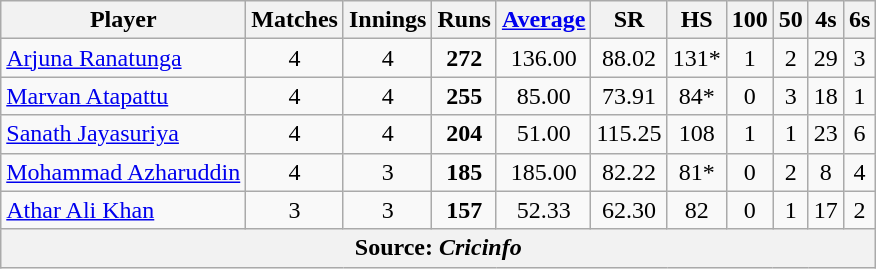<table class="wikitable" style="text-align: center;">
<tr>
<th>Player</th>
<th>Matches</th>
<th>Innings</th>
<th>Runs</th>
<th><a href='#'>Average</a></th>
<th>SR</th>
<th>HS</th>
<th>100</th>
<th>50</th>
<th>4s</th>
<th>6s</th>
</tr>
<tr>
<td style="text-align:left"> <a href='#'>Arjuna Ranatunga</a></td>
<td>4</td>
<td>4</td>
<td><strong>272</strong></td>
<td>136.00</td>
<td>88.02</td>
<td>131*</td>
<td>1</td>
<td>2</td>
<td>29</td>
<td>3</td>
</tr>
<tr>
<td style="text-align:left"> <a href='#'>Marvan Atapattu</a></td>
<td>4</td>
<td>4</td>
<td><strong>255</strong></td>
<td>85.00</td>
<td>73.91</td>
<td>84*</td>
<td>0</td>
<td>3</td>
<td>18</td>
<td>1</td>
</tr>
<tr>
<td style="text-align:left"> <a href='#'>Sanath Jayasuriya</a></td>
<td>4</td>
<td>4</td>
<td><strong>204</strong></td>
<td>51.00</td>
<td>115.25</td>
<td>108</td>
<td>1</td>
<td>1</td>
<td>23</td>
<td>6</td>
</tr>
<tr>
<td style="text-align:left"> <a href='#'>Mohammad Azharuddin</a></td>
<td>4</td>
<td>3</td>
<td><strong>185</strong></td>
<td>185.00</td>
<td>82.22</td>
<td>81*</td>
<td>0</td>
<td>2</td>
<td>8</td>
<td>4</td>
</tr>
<tr>
<td style="text-align:left"> <a href='#'>Athar Ali Khan</a></td>
<td>3</td>
<td>3</td>
<td><strong>157</strong></td>
<td>52.33</td>
<td>62.30</td>
<td>82</td>
<td>0</td>
<td>1</td>
<td>17</td>
<td>2</td>
</tr>
<tr>
<th colspan="11">Source: <em>Cricinfo</em></th>
</tr>
</table>
